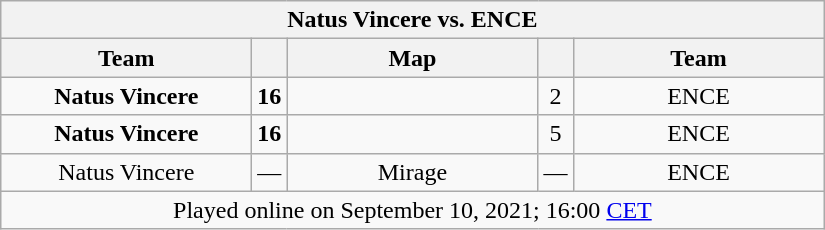<table class="wikitable plainrowheaders" style="text-align:center;">
<tr>
<th scope="col" colspan="5">Natus Vincere vs. ENCE</th>
</tr>
<tr>
<th scope="col" style="width:10em;">Team</th>
<th scope="col"></th>
<th scope="col" style="width:10em;">Map</th>
<th scope="col"></th>
<th scope="col" style="width:10em;">Team</th>
</tr>
<tr>
<td><strong>Natus Vincere</strong></td>
<td><strong>16</strong></td>
<td></td>
<td>2</td>
<td>ENCE</td>
</tr>
<tr>
<td><strong>Natus Vincere</strong></td>
<td><strong>16</strong></td>
<td></td>
<td>5</td>
<td>ENCE</td>
</tr>
<tr>
<td>Natus Vincere</td>
<td>—</td>
<td>Mirage</td>
<td>—</td>
<td>ENCE</td>
</tr>
<tr>
<td colspan="5">Played online on September 10, 2021; 16:00 <a href='#'>CET</a></td>
</tr>
</table>
